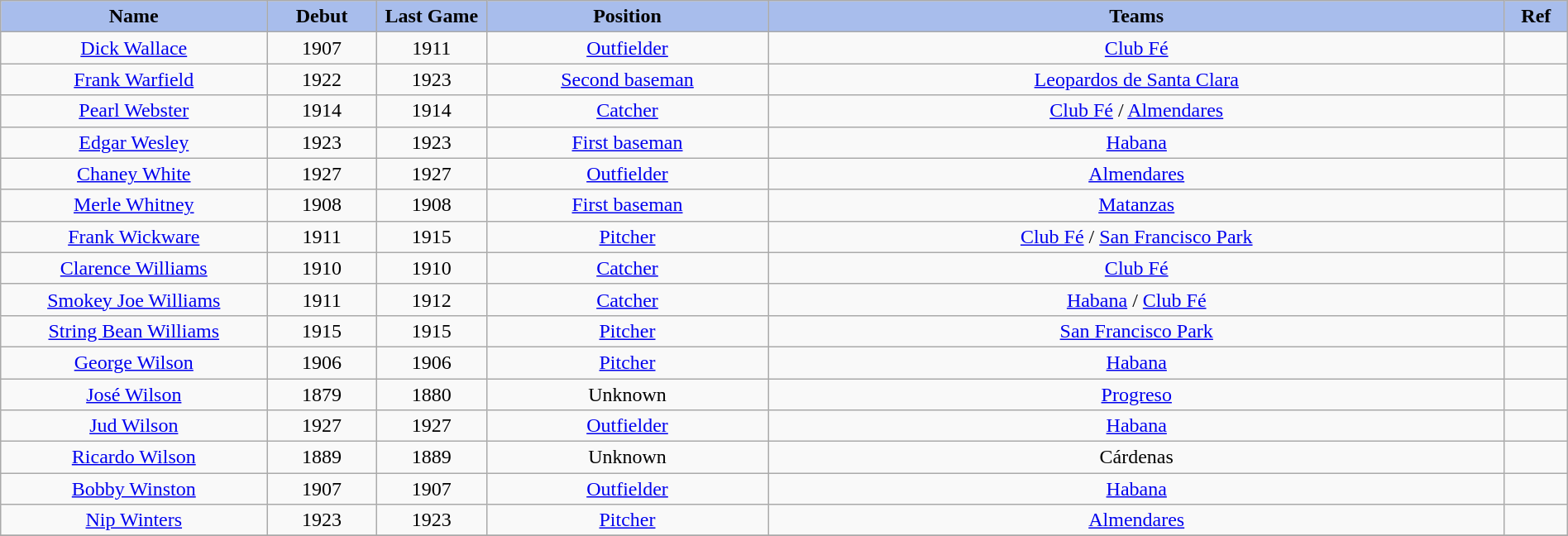<table class="wikitable" style="width: 100%">
<tr>
<th style="background:#a8bdec; width:17%;">Name</th>
<th style="width:7%; background:#a8bdec;">Debut</th>
<th style="width:7%; background:#a8bdec;">Last Game</th>
<th style="width:18%; background:#a8bdec;">Position</th>
<th style="width:47%; background:#a8bdec;">Teams</th>
<th style="width:4%; background:#a8bdec;">Ref</th>
</tr>
<tr align=center>
<td><a href='#'>Dick Wallace</a></td>
<td>1907</td>
<td>1911</td>
<td><a href='#'>Outfielder</a></td>
<td><a href='#'>Club Fé</a></td>
<td></td>
</tr>
<tr align=center>
<td><a href='#'>Frank Warfield</a></td>
<td>1922</td>
<td>1923</td>
<td><a href='#'>Second baseman</a></td>
<td><a href='#'>Leopardos de Santa Clara</a></td>
<td></td>
</tr>
<tr align=center>
<td><a href='#'>Pearl Webster</a></td>
<td>1914</td>
<td>1914</td>
<td><a href='#'>Catcher</a></td>
<td><a href='#'>Club Fé</a> / <a href='#'>Almendares</a></td>
<td></td>
</tr>
<tr align=center>
<td><a href='#'>Edgar Wesley</a></td>
<td>1923</td>
<td>1923</td>
<td><a href='#'>First baseman</a></td>
<td><a href='#'>Habana</a></td>
<td></td>
</tr>
<tr align=center>
<td><a href='#'>Chaney White</a></td>
<td>1927</td>
<td>1927</td>
<td><a href='#'>Outfielder</a></td>
<td><a href='#'>Almendares</a></td>
<td></td>
</tr>
<tr align=center>
<td><a href='#'>Merle Whitney</a></td>
<td>1908</td>
<td>1908</td>
<td><a href='#'>First baseman</a></td>
<td><a href='#'>Matanzas</a></td>
<td></td>
</tr>
<tr align=center>
<td><a href='#'>Frank Wickware</a></td>
<td>1911</td>
<td>1915</td>
<td><a href='#'>Pitcher</a></td>
<td><a href='#'>Club Fé</a> / <a href='#'>San Francisco Park</a></td>
<td></td>
</tr>
<tr align=center>
<td><a href='#'>Clarence Williams</a></td>
<td>1910</td>
<td>1910</td>
<td><a href='#'>Catcher</a></td>
<td><a href='#'>Club Fé</a></td>
<td></td>
</tr>
<tr align=center>
<td><a href='#'>Smokey Joe Williams</a></td>
<td>1911</td>
<td>1912</td>
<td><a href='#'>Catcher</a></td>
<td><a href='#'>Habana</a> / <a href='#'>Club Fé</a></td>
<td></td>
</tr>
<tr align=center>
<td><a href='#'>String Bean Williams</a></td>
<td>1915</td>
<td>1915</td>
<td><a href='#'>Pitcher</a></td>
<td><a href='#'>San Francisco Park</a></td>
<td></td>
</tr>
<tr align=center>
<td><a href='#'>George Wilson</a></td>
<td>1906</td>
<td>1906</td>
<td><a href='#'>Pitcher</a></td>
<td><a href='#'>Habana</a></td>
<td></td>
</tr>
<tr align=center>
<td><a href='#'>José Wilson</a></td>
<td>1879</td>
<td>1880</td>
<td>Unknown</td>
<td><a href='#'>Progreso</a></td>
<td></td>
</tr>
<tr align=center>
<td><a href='#'>Jud Wilson</a></td>
<td>1927</td>
<td>1927</td>
<td><a href='#'>Outfielder</a></td>
<td><a href='#'>Habana</a></td>
<td></td>
</tr>
<tr align=center>
<td><a href='#'>Ricardo Wilson</a></td>
<td>1889</td>
<td>1889</td>
<td>Unknown</td>
<td>Cárdenas</td>
<td></td>
</tr>
<tr align=center>
<td><a href='#'>Bobby Winston</a></td>
<td>1907</td>
<td>1907</td>
<td><a href='#'>Outfielder</a></td>
<td><a href='#'>Habana</a></td>
<td></td>
</tr>
<tr align=center>
<td><a href='#'>Nip Winters</a></td>
<td>1923</td>
<td>1923</td>
<td><a href='#'>Pitcher</a></td>
<td><a href='#'>Almendares</a></td>
<td></td>
</tr>
<tr align=center>
</tr>
</table>
